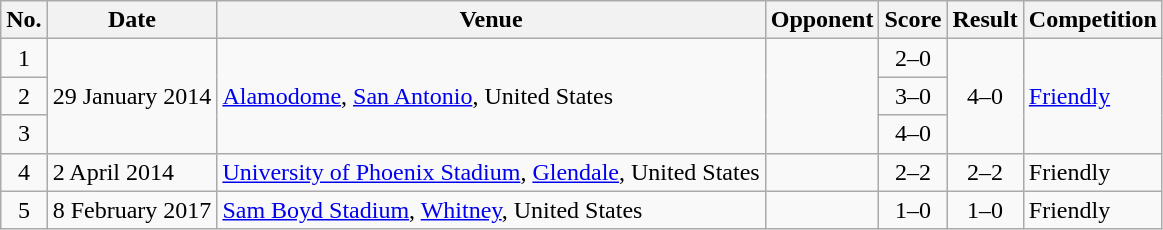<table class="wikitable sortable">
<tr>
<th scope="col">No.</th>
<th scope="col">Date</th>
<th scope="col">Venue</th>
<th scope="col">Opponent</th>
<th scope="col">Score</th>
<th scope="col">Result</th>
<th scope="col">Competition</th>
</tr>
<tr>
<td align="center">1</td>
<td rowspan="3">29 January 2014</td>
<td rowspan="3"><a href='#'>Alamodome</a>, <a href='#'>San Antonio</a>, United States</td>
<td rowspan="3"></td>
<td align="center">2–0</td>
<td rowspan="3" style="text-align:center;">4–0</td>
<td rowspan="3"><a href='#'>Friendly</a></td>
</tr>
<tr>
<td align="center">2</td>
<td align="center">3–0</td>
</tr>
<tr>
<td align="center">3</td>
<td align="center">4–0</td>
</tr>
<tr>
<td align="center">4</td>
<td>2 April 2014</td>
<td><a href='#'>University of Phoenix Stadium</a>, <a href='#'>Glendale</a>, United States</td>
<td></td>
<td align="center">2–2</td>
<td align="center">2–2</td>
<td>Friendly</td>
</tr>
<tr>
<td align="center">5</td>
<td>8 February 2017</td>
<td><a href='#'>Sam Boyd Stadium</a>, <a href='#'>Whitney</a>, United States</td>
<td></td>
<td align="center">1–0</td>
<td align="center">1–0</td>
<td>Friendly</td>
</tr>
</table>
